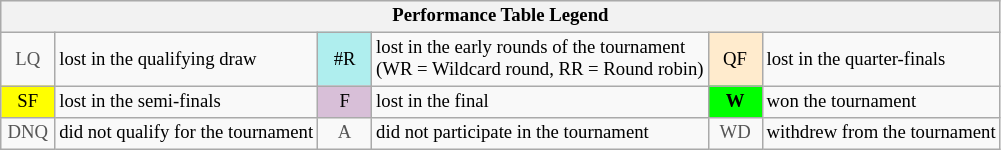<table class="wikitable" style="font-size:78%;">
<tr bgcolor="#efefef">
<th colspan="6">Performance Table Legend</th>
</tr>
<tr>
<td align="center" style="color:#555555;" width="30">LQ</td>
<td>lost in the qualifying draw</td>
<td align="center" style="background:#afeeee;">#R</td>
<td>lost in the early rounds of the tournament<br>(WR = Wildcard round, RR = Round robin)</td>
<td align="center" style="background:#ffebcd;">QF</td>
<td>lost in the quarter-finals</td>
</tr>
<tr>
<td align="center" style="background:yellow;">SF</td>
<td>lost in the semi-finals</td>
<td align="center" style="background:#D8BFD8;">F</td>
<td>lost in the final</td>
<td align="center" style="background:#00ff00;"><strong>W</strong></td>
<td>won the tournament</td>
</tr>
<tr>
<td align="center" style="color:#555555;" width="30">DNQ</td>
<td>did not qualify for the tournament</td>
<td align="center" style="color:#555555;" width="30">A</td>
<td>did not participate in the tournament</td>
<td align="center" style="color:#555555;" width="30">WD</td>
<td>withdrew from the tournament</td>
</tr>
</table>
